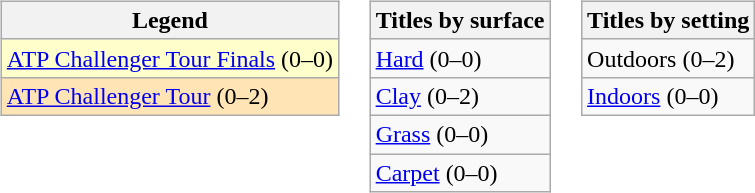<table>
<tr valign=top>
<td><br><table class="wikitable">
<tr>
<th>Legend</th>
</tr>
<tr style="background:#ffffcc;">
<td><a href='#'>ATP Challenger Tour Finals</a> (0–0)</td>
</tr>
<tr style="background:moccasin;">
<td><a href='#'>ATP Challenger Tour</a> (0–2)</td>
</tr>
</table>
</td>
<td><br><table class=wikitable>
<tr>
<th>Titles by surface</th>
</tr>
<tr>
<td><a href='#'>Hard</a> (0–0)</td>
</tr>
<tr>
<td><a href='#'>Clay</a> (0–2)</td>
</tr>
<tr>
<td><a href='#'>Grass</a> (0–0)</td>
</tr>
<tr>
<td><a href='#'>Carpet</a> (0–0)</td>
</tr>
</table>
</td>
<td><br><table class=wikitable>
<tr>
<th>Titles by setting</th>
</tr>
<tr>
<td>Outdoors (0–2)</td>
</tr>
<tr>
<td><a href='#'>Indoors</a> (0–0)</td>
</tr>
</table>
</td>
</tr>
</table>
